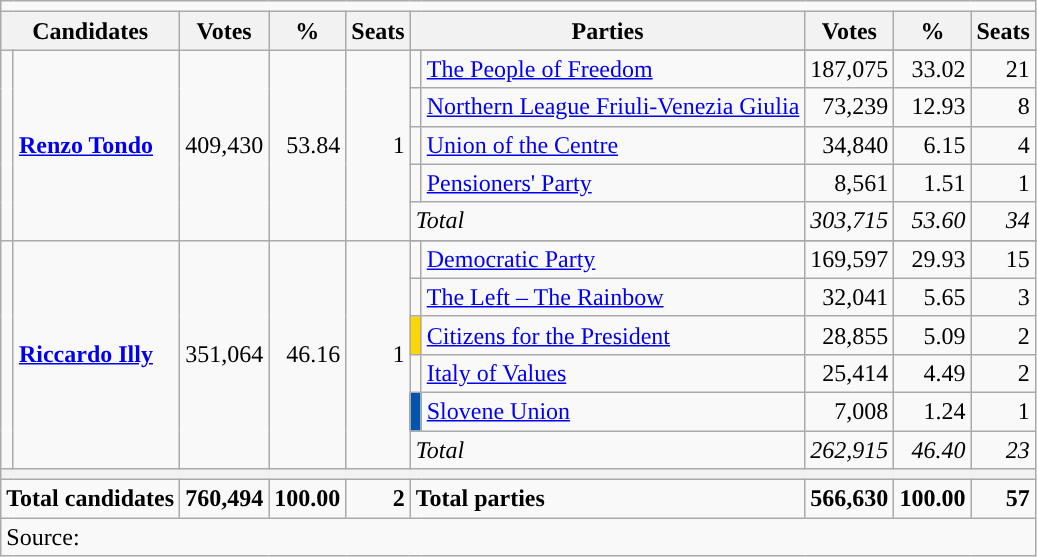<table class="wikitable">
<tr>
<td colspan=10></td>
</tr>
<tr>
<th colspan=2>Candidates</th>
<th>Votes</th>
<th>%</th>
<th>Seats</th>
<th colspan=2>Parties</th>
<th>Votes</th>
<th>%</th>
<th>Seats</th>
</tr>
<tr>
<td rowspan=6></td>
<td rowspan=6><strong><a href='#'>Renzo Tondo</a></strong></td>
<td rowspan=6 align=right>409,430</td>
<td rowspan=6 align=right>53.84</td>
<td rowspan=6 align=right>1</td>
</tr>
<tr>
<td></td>
<td><a href='#'>The People of Freedom</a></td>
<td align=right>187,075</td>
<td align=right>33.02</td>
<td align=right>21</td>
</tr>
<tr>
<td></td>
<td><a href='#'>Northern League Friuli-Venezia Giulia</a></td>
<td align=right>73,239</td>
<td align=right>12.93</td>
<td align=right>8</td>
</tr>
<tr>
<td></td>
<td><a href='#'>Union of the Centre</a></td>
<td align=right>34,840</td>
<td align=right>6.15</td>
<td align=right>4</td>
</tr>
<tr>
<td></td>
<td><a href='#'>Pensioners' Party</a></td>
<td align=right>8,561</td>
<td align=right>1.51</td>
<td align=right>1</td>
</tr>
<tr>
<td colspan=2><em>Total</em></td>
<td align=right><em>303,715</em></td>
<td align=right><em>53.60</em></td>
<td align=right><em>34</em></td>
</tr>
<tr>
<td rowspan=7></td>
<td rowspan=7><strong><a href='#'>Riccardo Illy</a></strong></td>
<td rowspan=7 align=right>351,064</td>
<td rowspan=7 align=right>46.16</td>
<td rowspan=7 align=right>1</td>
</tr>
<tr>
<td></td>
<td><a href='#'>Democratic Party</a></td>
<td align=right>169,597</td>
<td align=right>29.93</td>
<td align=right>15</td>
</tr>
<tr>
<td></td>
<td><a href='#'>The Left – The Rainbow</a></td>
<td align=right>32,041</td>
<td align=right>5.65</td>
<td align=right>3</td>
</tr>
<tr>
<td bgcolor="gold"></td>
<td><a href='#'>Citizens for the President</a></td>
<td align=right>28,855</td>
<td align=right>5.09</td>
<td align=right>2</td>
</tr>
<tr>
<td></td>
<td><a href='#'>Italy of Values</a></td>
<td align=right>25,414</td>
<td align=right>4.49</td>
<td align=right>2</td>
</tr>
<tr>
<td bgcolor="#0055AB"></td>
<td><a href='#'>Slovene Union</a></td>
<td align=right>7,008</td>
<td align=right>1.24</td>
<td align=right>1</td>
</tr>
<tr>
<td colspan=2><em>Total</em></td>
<td align=right><em>262,915</em></td>
<td align=right><em>46.40</em></td>
<td align=right><em>23</em></td>
</tr>
<tr>
<th colspan=10></th>
</tr>
<tr>
<td colspan=2><strong>Total candidates</strong></td>
<td align=right><strong>760,494</strong></td>
<td align=right><strong>100.00</strong></td>
<td align=right><strong>2</strong></td>
<td colspan=2><strong>Total parties</strong></td>
<td align=right><strong>566,630</strong></td>
<td align=right><strong>100.00</strong></td>
<td align=right><strong>57</strong></td>
</tr>
<tr>
<td colspan=10>Source: </td>
</tr>
</table>
